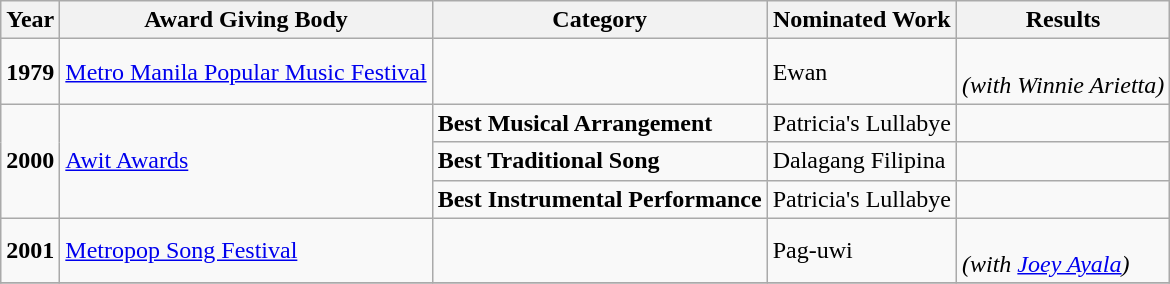<table class="wikitable">
<tr>
<th>Year</th>
<th>Award Giving Body</th>
<th>Category</th>
<th>Nominated Work</th>
<th>Results</th>
</tr>
<tr>
<td><strong>1979</strong></td>
<td><a href='#'>Metro Manila Popular Music Festival</a></td>
<td></td>
<td>Ewan</td>
<td><br><em>(with Winnie Arietta)</em></td>
</tr>
<tr>
<td rowspan=3><strong>2000</strong></td>
<td rowspan=3><a href='#'>Awit Awards</a></td>
<td><strong>Best Musical Arrangement</strong></td>
<td>Patricia's Lullabye</td>
<td></td>
</tr>
<tr>
<td><strong>Best Traditional Song</strong></td>
<td>Dalagang Filipina</td>
<td></td>
</tr>
<tr>
<td><strong>Best Instrumental Performance</strong></td>
<td>Patricia's Lullabye</td>
<td></td>
</tr>
<tr>
<td><strong>2001</strong></td>
<td><a href='#'>Metropop Song Festival</a></td>
<td></td>
<td>Pag-uwi</td>
<td><br><em>(with <a href='#'>Joey Ayala</a>)</em></td>
</tr>
<tr>
</tr>
</table>
